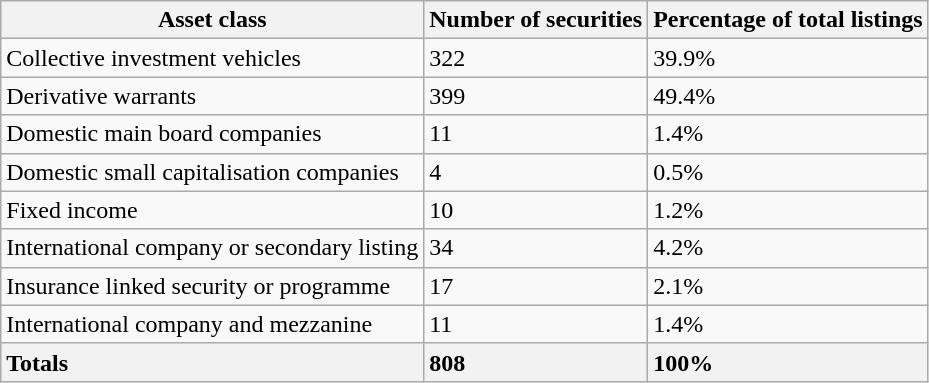<table class="wikitable sortable">
<tr>
<th>Asset class</th>
<th>Number of securities</th>
<th>Percentage of total listings</th>
</tr>
<tr>
<td>Collective investment vehicles</td>
<td>322</td>
<td>39.9%</td>
</tr>
<tr>
<td>Derivative warrants</td>
<td>399</td>
<td>49.4%</td>
</tr>
<tr>
<td>Domestic main board companies</td>
<td>11</td>
<td>1.4%</td>
</tr>
<tr>
<td>Domestic small capitalisation companies</td>
<td>4</td>
<td>0.5%</td>
</tr>
<tr>
<td>Fixed income</td>
<td>10</td>
<td>1.2%</td>
</tr>
<tr>
<td>International company or secondary listing</td>
<td>34</td>
<td>4.2%</td>
</tr>
<tr>
<td>Insurance linked security or programme</td>
<td>17</td>
<td>2.1%</td>
</tr>
<tr>
<td>International company and mezzanine</td>
<td>11</td>
<td>1.4%</td>
</tr>
<tr>
<th style="text-align: left">Totals</th>
<th style="text-align: left">808</th>
<th style="text-align: left">100%</th>
</tr>
</table>
